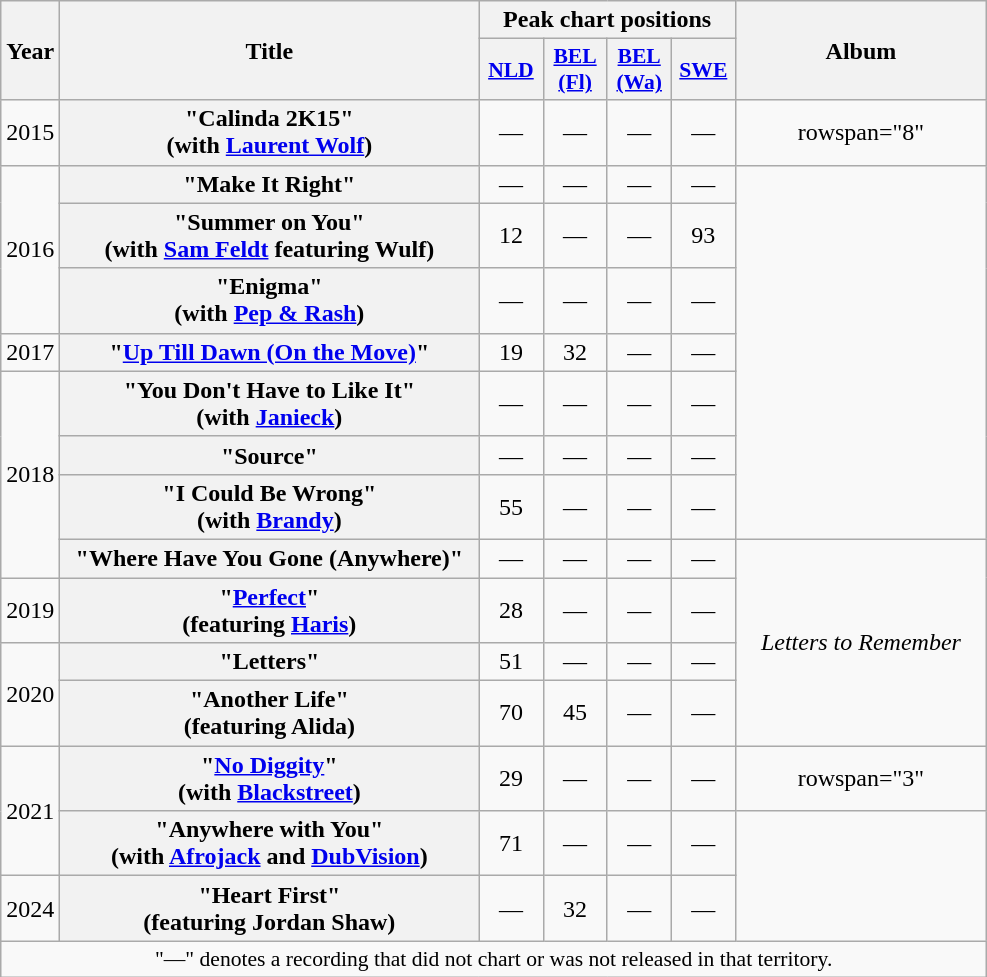<table class="wikitable plainrowheaders" style="text-align:center;">
<tr>
<th scope="col" rowspan="2" style="width:1em;">Year</th>
<th scope="col" rowspan="2" style="width:17em;">Title</th>
<th scope="col" colspan="4">Peak chart positions</th>
<th scope="col" rowspan="2" style="width:10em;">Album</th>
</tr>
<tr>
<th scope="col" style="width:2.5em;font-size:90%;"><a href='#'>NLD</a><br></th>
<th scope="col" style="width:2.5em;font-size:90%;"><a href='#'>BEL (Fl)</a><br></th>
<th scope="col" style="width:2.5em;font-size:90%;"><a href='#'>BEL (Wa)</a><br></th>
<th scope="col" style="width:2.5em;font-size:90%;"><a href='#'>SWE</a><br></th>
</tr>
<tr>
<td>2015</td>
<th scope="row">"Calinda 2K15" <br><span>(with <a href='#'>Laurent Wolf</a>)</span></th>
<td>—</td>
<td>—</td>
<td>—</td>
<td>—</td>
<td>rowspan="8" </td>
</tr>
<tr>
<td rowspan="3">2016</td>
<th scope="row">"Make It Right"</th>
<td>—</td>
<td>—</td>
<td>—</td>
<td>—</td>
</tr>
<tr>
<th scope="row">"Summer on You" <br><span>(with <a href='#'>Sam Feldt</a> featuring Wulf)</span></th>
<td>12</td>
<td>—</td>
<td>—</td>
<td>93</td>
</tr>
<tr>
<th scope="row">"Enigma" <br><span>(with <a href='#'>Pep & Rash</a>)</span></th>
<td>—</td>
<td>—</td>
<td>—</td>
<td>—</td>
</tr>
<tr>
<td>2017</td>
<th scope="row">"<a href='#'>Up Till Dawn (On the Move)</a>"</th>
<td>19</td>
<td>32</td>
<td>—</td>
<td>—</td>
</tr>
<tr>
<td rowspan="4">2018</td>
<th scope="row">"You Don't Have to Like It"<br><span>(with <a href='#'>Janieck</a>)</span></th>
<td>—</td>
<td>—</td>
<td>—</td>
<td>—</td>
</tr>
<tr>
<th scope="row">"Source"</th>
<td>—</td>
<td>—</td>
<td>—</td>
<td>—</td>
</tr>
<tr>
<th scope="row">"I Could Be Wrong"<br><span>(with <a href='#'>Brandy</a>)</span></th>
<td>55</td>
<td>—</td>
<td>—</td>
<td>—</td>
</tr>
<tr>
<th scope="row">"Where Have You Gone (Anywhere)"</th>
<td>—</td>
<td>—</td>
<td>—</td>
<td>—</td>
<td rowspan="4"><em>Letters to Remember</em></td>
</tr>
<tr>
<td>2019</td>
<th scope="row">"<a href='#'>Perfect</a>"<br><span>(featuring <a href='#'>Haris</a>)</span></th>
<td>28</td>
<td>—</td>
<td>—</td>
<td>—</td>
</tr>
<tr>
<td rowspan="2">2020</td>
<th scope="row">"Letters"</th>
<td>51</td>
<td>—</td>
<td>—</td>
<td>—</td>
</tr>
<tr>
<th scope="row">"Another Life" <br><span>(featuring Alida)</span></th>
<td>70</td>
<td>45</td>
<td>—</td>
<td>—</td>
</tr>
<tr>
<td rowspan="2">2021</td>
<th scope="row">"<a href='#'>No Diggity</a>" <br><span>(with <a href='#'>Blackstreet</a>)</span></th>
<td>29</td>
<td>—</td>
<td>—</td>
<td>—</td>
<td>rowspan="3" </td>
</tr>
<tr>
<th scope="row">"Anywhere with You" <br><span>(with <a href='#'>Afrojack</a> and <a href='#'>DubVision</a>)</span></th>
<td>71</td>
<td>—</td>
<td>—</td>
<td>—</td>
</tr>
<tr>
<td>2024</td>
<th scope="row">"Heart First" <br><span>(featuring Jordan Shaw)</span></th>
<td>—</td>
<td>32</td>
<td>—</td>
<td>—</td>
</tr>
<tr>
<td colspan="7" style="font-size:90%">"—" denotes a recording that did not chart or was not released in that territory.</td>
</tr>
</table>
